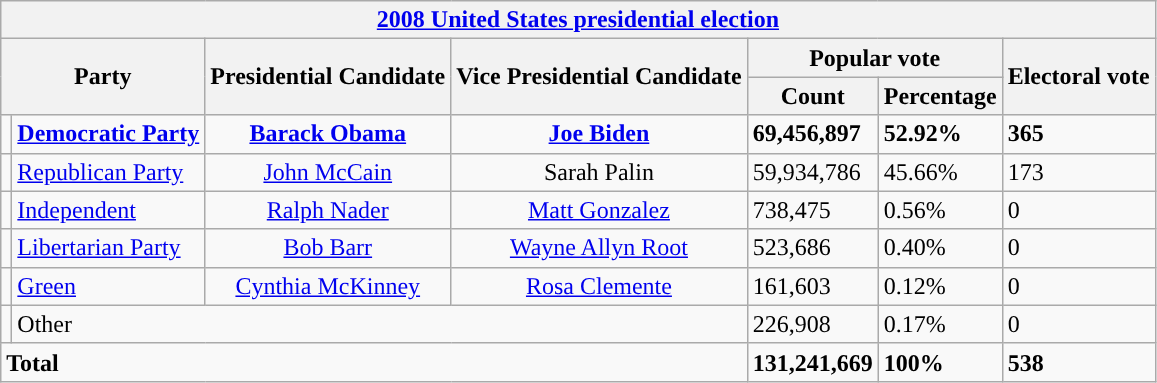<table class="wikitable" |>
<tr>
<th colspan= 7><a href='#'>2008 United States presidential election</a></th>
</tr>
<tr>
<th rowspan="2" colspan="2" text- style="text-align:center;">Party</th>
<th rowspan="2" text- style="text-align:center;">Presidential Candidate</th>
<th rowspan="2" text- style="text-align:center;">Vice Presidential Candidate</th>
<th colspan="2" text- style="text-align:center;">Popular vote</th>
<th rowspan="2" text- style="text-align:center;">Electoral vote</th>
</tr>
<tr>
<th>Count</th>
<th>Percentage</th>
</tr>
<tr>
<td style="background:"></td>
<td><strong><a href='#'>Democratic Party</a></strong></td>
<td text- style="text-align:center;"><strong><a href='#'>Barack Obama</a></strong></td>
<td text- style="text-align:center;"><strong><a href='#'>Joe Biden</a></strong></td>
<td><strong>69,456,897</strong></td>
<td><strong>52.92%</strong></td>
<td><strong>365</strong></td>
</tr>
<tr>
<td style="background:"></td>
<td><a href='#'>Republican Party</a></td>
<td text- style="text-align:center;"><a href='#'>John McCain</a></td>
<td text- style="text-align:center;">Sarah Palin</td>
<td>59,934,786</td>
<td>45.66%</td>
<td>173</td>
</tr>
<tr>
<td style="background:"></td>
<td><a href='#'>Independent</a></td>
<td text- style="text-align:center;"><a href='#'>Ralph Nader</a></td>
<td text- style="text-align:center;"><a href='#'>Matt Gonzalez</a></td>
<td>738,475</td>
<td>0.56%</td>
<td>0</td>
</tr>
<tr>
<td style="background:"></td>
<td><a href='#'>Libertarian Party</a></td>
<td text- style="text-align:center;"><a href='#'>Bob Barr</a></td>
<td text- style="text-align:center;"><a href='#'>Wayne Allyn Root</a></td>
<td>523,686</td>
<td>0.40%</td>
<td>0</td>
</tr>
<tr>
<td style="background:"></td>
<td><a href='#'>Green</a></td>
<td text- style="text-align:center;"><a href='#'>Cynthia McKinney</a></td>
<td text- style="text-align:center;"><a href='#'>Rosa Clemente</a></td>
<td>161,603</td>
<td>0.12%</td>
<td>0</td>
</tr>
<tr>
<td style="background:"></td>
<td colspan=3>Other</td>
<td>226,908</td>
<td>0.17%</td>
<td>0</td>
</tr>
<tr>
<td colspan=4 rowspan=2><strong>Total</strong></td>
<td><strong>131,241,669</strong></td>
<td><strong>100%</strong></td>
<td><strong>538</strong></td>
</tr>
</table>
